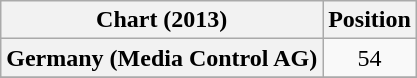<table class="wikitable sortable plainrowheaders" style="text-align:center;">
<tr>
<th>Chart (2013)</th>
<th>Position</th>
</tr>
<tr>
<th scope="row">Germany (Media Control AG)</th>
<td style="text-align:center;">54</td>
</tr>
<tr>
</tr>
</table>
